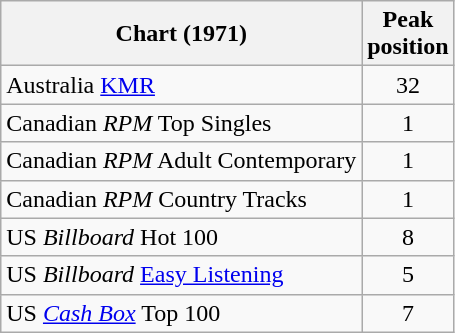<table class="wikitable sortable">
<tr>
<th align="left">Chart (1971)</th>
<th style="text-align:center;">Peak<br>position</th>
</tr>
<tr>
<td align="left">Australia <a href='#'>KMR</a></td>
<td style="text-align:center;">32</td>
</tr>
<tr>
<td align="left">Canadian <em>RPM</em> Top Singles</td>
<td style="text-align:center;">1</td>
</tr>
<tr>
<td align="left">Canadian <em>RPM</em> Adult Contemporary</td>
<td style="text-align:center;">1</td>
</tr>
<tr>
<td align="left">Canadian <em>RPM</em> Country Tracks</td>
<td style="text-align:center;">1</td>
</tr>
<tr>
<td align="left">US <em>Billboard</em> Hot 100</td>
<td style="text-align:center;">8</td>
</tr>
<tr>
<td>US <em>Billboard</em> <a href='#'>Easy Listening</a></td>
<td align="center">5</td>
</tr>
<tr>
<td align="left">US <em><a href='#'>Cash Box</a></em> Top 100</td>
<td style="text-align:center;">7</td>
</tr>
</table>
